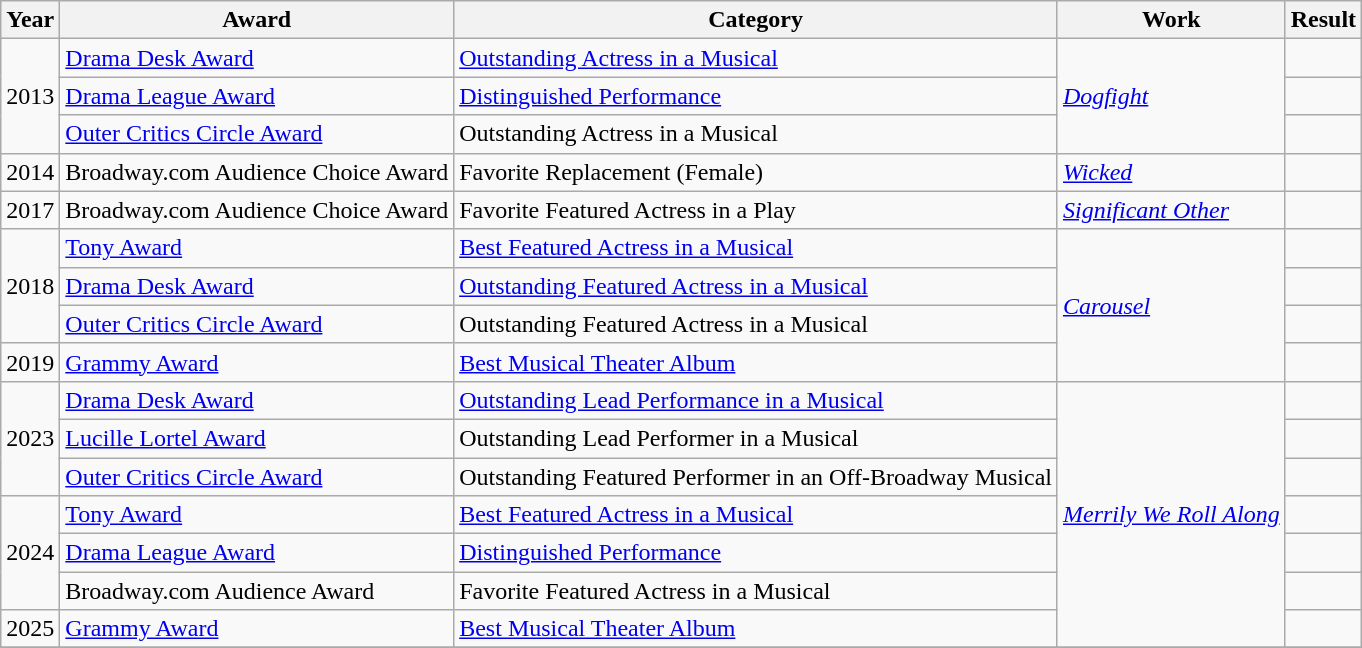<table class="wikitable">
<tr>
<th>Year</th>
<th>Award</th>
<th>Category</th>
<th>Work</th>
<th>Result</th>
</tr>
<tr>
<td rowspan="3">2013</td>
<td><a href='#'>Drama Desk Award</a></td>
<td><a href='#'>Outstanding Actress in a Musical</a></td>
<td rowspan="3"><em><a href='#'>Dogfight</a></em></td>
<td></td>
</tr>
<tr>
<td><a href='#'>Drama League Award</a></td>
<td><a href='#'>Distinguished Performance</a></td>
<td></td>
</tr>
<tr>
<td><a href='#'>Outer Critics Circle Award</a></td>
<td>Outstanding Actress in a Musical</td>
<td></td>
</tr>
<tr>
<td>2014</td>
<td>Broadway.com Audience Choice Award</td>
<td>Favorite Replacement (Female)</td>
<td><em><a href='#'>Wicked</a></em></td>
<td></td>
</tr>
<tr>
<td>2017</td>
<td>Broadway.com Audience Choice Award</td>
<td>Favorite Featured Actress in a Play</td>
<td><em><a href='#'>Significant Other</a></em></td>
<td></td>
</tr>
<tr>
<td rowspan="3">2018</td>
<td><a href='#'>Tony Award</a></td>
<td><a href='#'>Best Featured Actress in a Musical</a></td>
<td rowspan="4"><em><a href='#'>Carousel</a></em></td>
<td></td>
</tr>
<tr>
<td><a href='#'>Drama Desk Award</a></td>
<td><a href='#'>Outstanding Featured Actress in a Musical</a></td>
<td></td>
</tr>
<tr>
<td><a href='#'>Outer Critics Circle Award</a></td>
<td>Outstanding Featured Actress in a Musical</td>
<td></td>
</tr>
<tr>
<td>2019</td>
<td><a href='#'>Grammy Award</a></td>
<td><a href='#'>Best Musical Theater Album</a></td>
<td></td>
</tr>
<tr>
<td rowspan="3">2023</td>
<td><a href='#'>Drama Desk Award</a></td>
<td><a href='#'>Outstanding Lead Performance in a Musical</a></td>
<td rowspan="7"><em><a href='#'>Merrily We Roll Along</a></em></td>
<td></td>
</tr>
<tr>
<td><a href='#'>Lucille Lortel Award</a></td>
<td>Outstanding Lead Performer in a Musical</td>
<td></td>
</tr>
<tr>
<td><a href='#'>Outer Critics Circle Award</a></td>
<td>Outstanding Featured Performer in an Off-Broadway Musical</td>
<td></td>
</tr>
<tr>
<td rowspan="3">2024</td>
<td><a href='#'>Tony Award</a></td>
<td><a href='#'>Best Featured Actress in a Musical</a></td>
<td></td>
</tr>
<tr>
<td><a href='#'>Drama League Award</a></td>
<td><a href='#'>Distinguished Performance</a></td>
<td></td>
</tr>
<tr>
<td>Broadway.com Audience Award</td>
<td>Favorite Featured Actress in a Musical</td>
<td></td>
</tr>
<tr>
<td>2025</td>
<td><a href='#'>Grammy Award</a></td>
<td><a href='#'>Best Musical Theater Album</a></td>
<td></td>
</tr>
<tr>
</tr>
</table>
